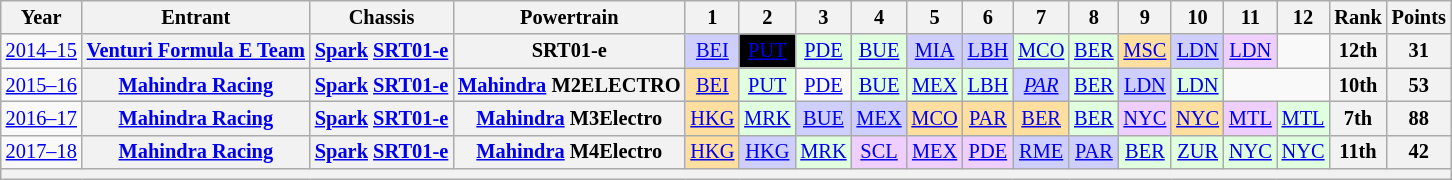<table class="wikitable" style="text-align:center; font-size:85%">
<tr>
<th>Year</th>
<th>Entrant</th>
<th>Chassis</th>
<th>Powertrain</th>
<th>1</th>
<th>2</th>
<th>3</th>
<th>4</th>
<th>5</th>
<th>6</th>
<th>7</th>
<th>8</th>
<th>9</th>
<th>10</th>
<th>11</th>
<th>12</th>
<th>Rank</th>
<th>Points</th>
</tr>
<tr>
<td nowrap><a href='#'>2014–15</a></td>
<th nowrap><a href='#'>Venturi Formula E Team</a></th>
<th nowrap><a href='#'>Spark</a> <a href='#'>SRT01-e</a></th>
<th nowrap>SRT01-e</th>
<td style="background:#CFCFFF;"><a href='#'>BEI</a><br></td>
<td style="background:#000000; color:white"><a href='#'><span>PUT</span></a><br></td>
<td style="background:#DFFFDF;"><a href='#'>PDE</a><br></td>
<td style="background:#DFFFDF;"><a href='#'>BUE</a><br></td>
<td style="background:#CFCFFF;"><a href='#'>MIA</a><br></td>
<td style="background:#CFCFFF;"><a href='#'>LBH</a><br></td>
<td style="background:#DFFFDF;"><a href='#'>MCO</a><br></td>
<td style="background:#DFFFDF;"><a href='#'>BER</a><br></td>
<td style="background:#FFDF9F;"><a href='#'>MSC</a><br></td>
<td style="background:#CFCFFF;"><a href='#'>LDN</a><br></td>
<td style="background:#EFCFFF;"><a href='#'>LDN</a><br></td>
<td></td>
<th>12th</th>
<th>31</th>
</tr>
<tr>
<td nowrap><a href='#'>2015–16</a></td>
<th nowrap><a href='#'>Mahindra Racing</a></th>
<th nowrap><a href='#'>Spark</a> <a href='#'>SRT01-e</a></th>
<th nowrap><a href='#'>Mahindra</a> M2ELECTRO</th>
<td style="background:#FFDF9F;"><a href='#'>BEI</a><br></td>
<td style="background:#DFFFDF;"><a href='#'>PUT</a><br></td>
<td style="background:#;"><a href='#'>PDE</a></td>
<td style="background:#DFFFDF;"><a href='#'>BUE</a><br></td>
<td style="background:#DFFFDF;"><a href='#'>MEX</a><br></td>
<td style="background:#DFFFDF;"><a href='#'>LBH</a><br></td>
<td style="background:#CFCFFF;"><em><a href='#'>PAR</a></em><br></td>
<td style="background:#DFFFDF;"><a href='#'>BER</a><br></td>
<td style="background:#CFCFFF;"><a href='#'>LDN</a><br></td>
<td style="background:#DFFFDF;"><a href='#'>LDN</a><br></td>
<td colspan=2></td>
<th>10th</th>
<th>53</th>
</tr>
<tr>
<td nowrap><a href='#'>2016–17</a></td>
<th nowrap><a href='#'>Mahindra Racing</a></th>
<th nowrap><a href='#'>Spark</a> <a href='#'>SRT01-e</a></th>
<th nowrap><a href='#'>Mahindra</a> M3Electro</th>
<td style="background:#FFDF9F;"><a href='#'>HKG</a><br></td>
<td style="background:#DFFFDF;"><a href='#'>MRK</a><br></td>
<td style="background:#CFCFFF;"><a href='#'>BUE</a><br></td>
<td style="background:#CFCFFF;"><a href='#'>MEX</a><br></td>
<td style="background:#FFDF9F;"><a href='#'>MCO</a><br></td>
<td style="background:#FFDF9F;"><a href='#'>PAR</a><br></td>
<td style="background:#FFDF9F;"><a href='#'>BER</a><br></td>
<td style="background:#DFFFDF;"><a href='#'>BER</a><br></td>
<td style="background:#EFCFFF;"><a href='#'>NYC</a><br></td>
<td style="background:#FFDF9F;"><a href='#'>NYC</a><br></td>
<td style="background:#EFCFFF;"><a href='#'>MTL</a><br></td>
<td style="background:#DFFFDF;"><a href='#'>MTL</a><br></td>
<th>7th</th>
<th>88</th>
</tr>
<tr>
<td nowrap><a href='#'>2017–18</a></td>
<th nowrap><a href='#'>Mahindra Racing</a></th>
<th nowrap><a href='#'>Spark</a> <a href='#'>SRT01-e</a></th>
<th nowrap><a href='#'>Mahindra</a> M4Electro</th>
<td style="background:#FFDF9F;"><a href='#'>HKG</a><br></td>
<td style="background:#CFCFFF;"><a href='#'>HKG</a><br></td>
<td style="background:#DFFFDF;"><a href='#'>MRK</a><br></td>
<td style="background:#EFCFFF;"><a href='#'>SCL</a><br></td>
<td style="background:#EFCFFF;"><a href='#'>MEX</a><br></td>
<td style="background:#EFCFFF;"><a href='#'>PDE</a><br></td>
<td style="background:#CFCFFF;"><a href='#'>RME</a><br></td>
<td style="background:#CFCFFF;"><a href='#'>PAR</a><br></td>
<td style="background:#DFFFDF;"><a href='#'>BER</a><br></td>
<td style="background:#DFFFDF;"><a href='#'>ZUR</a><br></td>
<td style="background:#DFFFDF;"><a href='#'>NYC</a><br></td>
<td style="background:#DFFFDF;"><a href='#'>NYC</a><br></td>
<th>11th</th>
<th>42</th>
</tr>
<tr>
<th colspan="18"></th>
</tr>
</table>
